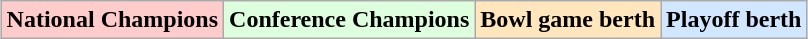<table class="wikitable" style="margin:1em auto;">
<tr>
<td bgcolor="#FFCCCC"><strong>National Champions</strong></td>
<td bgcolor="#ddffdd"><strong>Conference Champions</strong></td>
<td bgcolor="#ffe6bd"><strong>Bowl game berth</strong></td>
<td bgcolor="#d0e7ff"><strong>Playoff berth</strong></td>
</tr>
</table>
